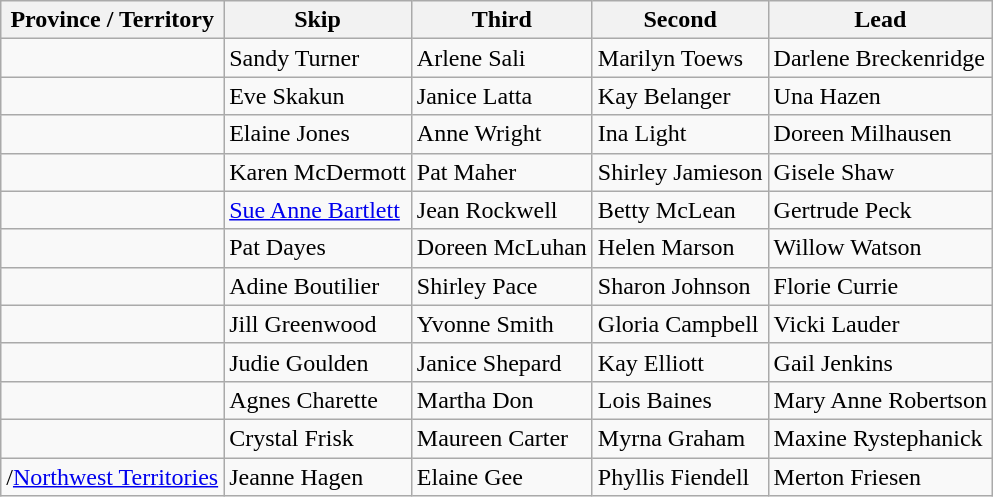<table class="wikitable">
<tr>
<th>Province / Territory</th>
<th>Skip</th>
<th>Third</th>
<th>Second</th>
<th>Lead</th>
</tr>
<tr>
<td></td>
<td>Sandy Turner</td>
<td>Arlene Sali</td>
<td>Marilyn Toews</td>
<td>Darlene Breckenridge</td>
</tr>
<tr>
<td></td>
<td>Eve Skakun</td>
<td>Janice Latta</td>
<td>Kay Belanger</td>
<td>Una Hazen</td>
</tr>
<tr>
<td></td>
<td>Elaine Jones</td>
<td>Anne Wright</td>
<td>Ina Light</td>
<td>Doreen Milhausen</td>
</tr>
<tr>
<td></td>
<td>Karen McDermott</td>
<td>Pat Maher</td>
<td>Shirley Jamieson</td>
<td>Gisele Shaw</td>
</tr>
<tr>
<td></td>
<td><a href='#'>Sue Anne Bartlett</a></td>
<td>Jean Rockwell</td>
<td>Betty McLean</td>
<td>Gertrude Peck</td>
</tr>
<tr>
<td></td>
<td>Pat Dayes</td>
<td>Doreen McLuhan</td>
<td>Helen Marson</td>
<td>Willow Watson</td>
</tr>
<tr>
<td></td>
<td>Adine Boutilier</td>
<td>Shirley Pace</td>
<td>Sharon Johnson</td>
<td>Florie Currie</td>
</tr>
<tr>
<td></td>
<td>Jill Greenwood</td>
<td>Yvonne Smith</td>
<td>Gloria Campbell</td>
<td>Vicki Lauder</td>
</tr>
<tr>
<td></td>
<td>Judie Goulden</td>
<td>Janice Shepard</td>
<td>Kay Elliott</td>
<td>Gail Jenkins</td>
</tr>
<tr>
<td></td>
<td>Agnes Charette</td>
<td>Martha Don</td>
<td>Lois Baines</td>
<td>Mary Anne Robertson</td>
</tr>
<tr>
<td></td>
<td>Crystal Frisk</td>
<td>Maureen Carter</td>
<td>Myrna Graham</td>
<td>Maxine Rystephanick</td>
</tr>
<tr>
<td>/<a href='#'>Northwest Territories</a></td>
<td>Jeanne Hagen</td>
<td>Elaine Gee</td>
<td>Phyllis Fiendell</td>
<td>Merton Friesen</td>
</tr>
</table>
